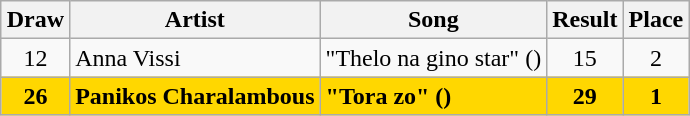<table class="sortable wikitable" style="margin: 1em auto 1em auto; text-align:center">
<tr>
<th>Draw</th>
<th>Artist</th>
<th>Song</th>
<th>Result</th>
<th>Place</th>
</tr>
<tr>
<td>12</td>
<td align="left">Anna Vissi</td>
<td align="left">"Thelo na gino star" (<small></small>)</td>
<td>15</td>
<td>2</td>
</tr>
<tr style="font-weight:bold; background:gold;">
<td>26</td>
<td align="left">Panikos Charalambous</td>
<td align="left">"Tora zo" (<small></small>)</td>
<td>29</td>
<td>1</td>
</tr>
</table>
